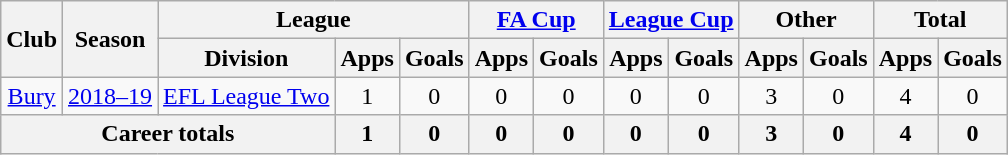<table class="wikitable" style="text-align: center">
<tr>
<th rowspan="2">Club</th>
<th rowspan="2">Season</th>
<th colspan="3">League</th>
<th colspan="2"><a href='#'>FA Cup</a></th>
<th colspan="2"><a href='#'>League Cup</a></th>
<th colspan="2">Other</th>
<th colspan="2">Total</th>
</tr>
<tr>
<th>Division</th>
<th>Apps</th>
<th>Goals</th>
<th>Apps</th>
<th>Goals</th>
<th>Apps</th>
<th>Goals</th>
<th>Apps</th>
<th>Goals</th>
<th>Apps</th>
<th>Goals</th>
</tr>
<tr>
<td><a href='#'>Bury</a></td>
<td><a href='#'>2018–19</a></td>
<td><a href='#'>EFL League Two</a></td>
<td>1</td>
<td>0</td>
<td>0</td>
<td>0</td>
<td>0</td>
<td>0</td>
<td>3</td>
<td>0</td>
<td>4</td>
<td>0</td>
</tr>
<tr>
<th colspan="3">Career totals</th>
<th>1</th>
<th>0</th>
<th>0</th>
<th>0</th>
<th>0</th>
<th>0</th>
<th>3</th>
<th>0</th>
<th>4</th>
<th>0</th>
</tr>
</table>
